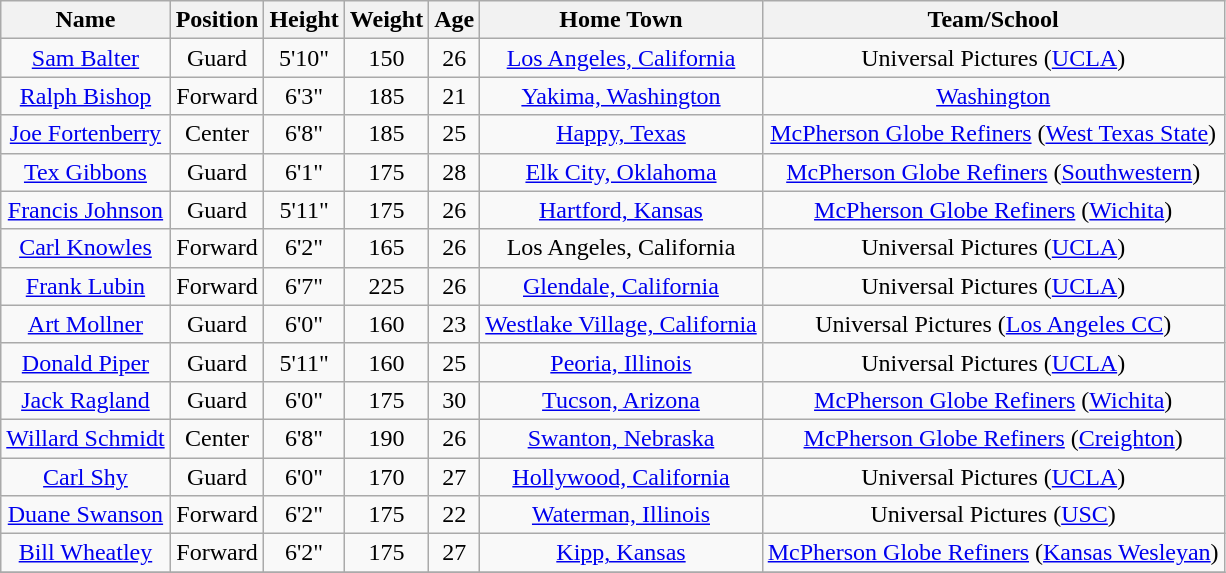<table class="wikitable sortable" style="text-align: center;">
<tr>
<th>Name</th>
<th>Position</th>
<th>Height</th>
<th>Weight</th>
<th>Age</th>
<th>Home Town</th>
<th>Team/School</th>
</tr>
<tr>
<td><a href='#'>Sam Balter</a></td>
<td>Guard</td>
<td>5'10"</td>
<td>150</td>
<td>26</td>
<td><a href='#'>Los Angeles, California</a></td>
<td>Universal Pictures (<a href='#'>UCLA</a>)</td>
</tr>
<tr>
<td><a href='#'>Ralph Bishop</a></td>
<td>Forward</td>
<td>6'3"</td>
<td>185</td>
<td>21</td>
<td><a href='#'>Yakima, Washington</a></td>
<td><a href='#'>Washington</a></td>
</tr>
<tr>
<td><a href='#'>Joe Fortenberry</a></td>
<td>Center</td>
<td>6'8"</td>
<td>185</td>
<td>25</td>
<td><a href='#'>Happy, Texas</a></td>
<td><a href='#'>McPherson Globe Refiners</a> (<a href='#'>West Texas State</a>)</td>
</tr>
<tr>
<td><a href='#'>Tex Gibbons</a></td>
<td>Guard</td>
<td>6'1"</td>
<td>175</td>
<td>28</td>
<td><a href='#'>Elk City, Oklahoma</a></td>
<td><a href='#'>McPherson Globe Refiners</a> (<a href='#'>Southwestern</a>)</td>
</tr>
<tr>
<td><a href='#'>Francis Johnson</a></td>
<td>Guard</td>
<td>5'11"</td>
<td>175</td>
<td>26</td>
<td><a href='#'>Hartford, Kansas</a></td>
<td><a href='#'>McPherson Globe Refiners</a> (<a href='#'>Wichita</a>)</td>
</tr>
<tr>
<td><a href='#'>Carl Knowles</a></td>
<td>Forward</td>
<td>6'2"</td>
<td>165</td>
<td>26</td>
<td>Los Angeles, California</td>
<td>Universal Pictures (<a href='#'>UCLA</a>)</td>
</tr>
<tr>
<td><a href='#'>Frank Lubin</a></td>
<td>Forward</td>
<td>6'7"</td>
<td>225</td>
<td>26</td>
<td><a href='#'>Glendale, California</a></td>
<td>Universal Pictures (<a href='#'>UCLA</a>)</td>
</tr>
<tr>
<td><a href='#'>Art Mollner</a></td>
<td>Guard</td>
<td>6'0"</td>
<td>160</td>
<td>23</td>
<td><a href='#'>Westlake Village, California</a></td>
<td>Universal Pictures (<a href='#'>Los Angeles CC</a>)</td>
</tr>
<tr>
<td><a href='#'>Donald Piper</a></td>
<td>Guard</td>
<td>5'11"</td>
<td>160</td>
<td>25</td>
<td><a href='#'>Peoria, Illinois</a></td>
<td>Universal Pictures (<a href='#'>UCLA</a>)</td>
</tr>
<tr>
<td><a href='#'>Jack Ragland</a></td>
<td>Guard</td>
<td>6'0"</td>
<td>175</td>
<td>30</td>
<td><a href='#'>Tucson, Arizona</a></td>
<td><a href='#'>McPherson Globe Refiners</a> (<a href='#'>Wichita</a>)</td>
</tr>
<tr>
<td><a href='#'>Willard Schmidt</a></td>
<td>Center</td>
<td>6'8"</td>
<td>190</td>
<td>26</td>
<td><a href='#'>Swanton, Nebraska</a></td>
<td><a href='#'>McPherson Globe Refiners</a> (<a href='#'>Creighton</a>)</td>
</tr>
<tr>
<td><a href='#'>Carl Shy</a></td>
<td>Guard</td>
<td>6'0"</td>
<td>170</td>
<td>27</td>
<td><a href='#'>Hollywood, California</a></td>
<td>Universal Pictures (<a href='#'>UCLA</a>)</td>
</tr>
<tr>
<td><a href='#'>Duane Swanson</a></td>
<td>Forward</td>
<td>6'2"</td>
<td>175</td>
<td>22</td>
<td><a href='#'>Waterman, Illinois</a></td>
<td>Universal Pictures (<a href='#'>USC</a>)</td>
</tr>
<tr>
<td><a href='#'>Bill Wheatley</a></td>
<td>Forward</td>
<td>6'2"</td>
<td>175</td>
<td>27</td>
<td><a href='#'>Kipp, Kansas</a></td>
<td><a href='#'>McPherson Globe Refiners</a> (<a href='#'>Kansas Wesleyan</a>)</td>
</tr>
<tr>
</tr>
</table>
